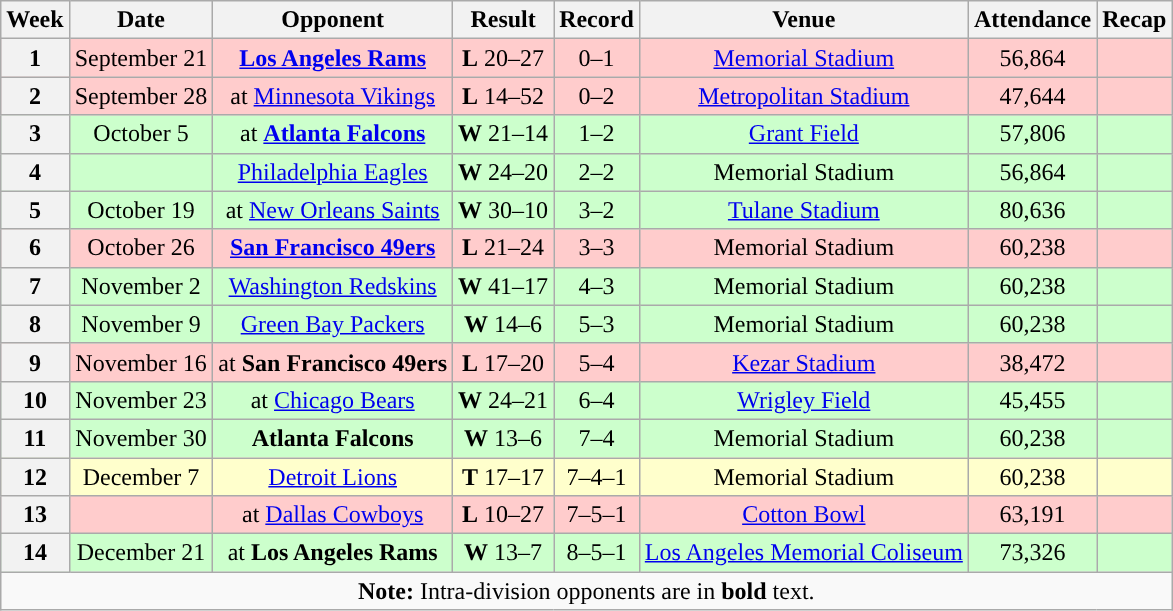<table class="wikitable" style="text-align:center">
<tr>
<th>Week</th>
<th>Date</th>
<th>Opponent</th>
<th>Result</th>
<th>Record</th>
<th>Venue</th>
<th>Attendance</th>
<th>Recap</th>
</tr>
<tr style="background:#fcc">
<th>1</th>
<td>September 21</td>
<td><strong><a href='#'>Los Angeles Rams</a></strong></td>
<td><strong>L</strong> 20–27</td>
<td>0–1</td>
<td><a href='#'>Memorial Stadium</a></td>
<td>56,864</td>
<td></td>
</tr>
<tr style="background:#fcc">
<th>2</th>
<td>September 28</td>
<td>at <a href='#'>Minnesota Vikings</a></td>
<td><strong>L</strong> 14–52</td>
<td>0–2</td>
<td><a href='#'>Metropolitan Stadium</a></td>
<td>47,644</td>
<td></td>
</tr>
<tr style="background:#cfc">
<th>3</th>
<td>October 5</td>
<td>at <strong><a href='#'>Atlanta Falcons</a></strong></td>
<td><strong>W</strong> 21–14</td>
<td>1–2</td>
<td><a href='#'>Grant Field</a></td>
<td>57,806</td>
<td></td>
</tr>
<tr style="background:#cfc">
<th>4</th>
<td></td>
<td><a href='#'>Philadelphia Eagles</a></td>
<td><strong>W</strong> 24–20</td>
<td>2–2</td>
<td>Memorial Stadium</td>
<td>56,864</td>
<td></td>
</tr>
<tr style="background:#cfc">
<th>5</th>
<td>October 19</td>
<td>at <a href='#'>New Orleans Saints</a></td>
<td><strong>W</strong> 30–10</td>
<td>3–2</td>
<td><a href='#'>Tulane Stadium</a></td>
<td>80,636</td>
<td></td>
</tr>
<tr style="background:#fcc">
<th>6</th>
<td>October 26</td>
<td><strong><a href='#'>San Francisco 49ers</a></strong></td>
<td><strong>L</strong> 21–24</td>
<td>3–3</td>
<td>Memorial Stadium</td>
<td>60,238</td>
<td></td>
</tr>
<tr style="background:#cfc">
<th>7</th>
<td>November 2</td>
<td><a href='#'>Washington Redskins</a></td>
<td><strong>W</strong> 41–17</td>
<td>4–3</td>
<td>Memorial Stadium</td>
<td>60,238</td>
<td></td>
</tr>
<tr style="background:#cfc">
<th>8</th>
<td>November 9</td>
<td><a href='#'>Green Bay Packers</a></td>
<td><strong>W</strong> 14–6</td>
<td>5–3</td>
<td>Memorial Stadium</td>
<td>60,238</td>
<td></td>
</tr>
<tr style="background:#fcc">
<th>9</th>
<td>November 16</td>
<td>at <strong>San Francisco 49ers</strong></td>
<td><strong>L</strong> 17–20</td>
<td>5–4</td>
<td><a href='#'>Kezar Stadium</a></td>
<td>38,472</td>
<td></td>
</tr>
<tr style="background:#cfc">
<th>10</th>
<td>November 23</td>
<td>at <a href='#'>Chicago Bears</a></td>
<td><strong>W</strong> 24–21</td>
<td>6–4</td>
<td><a href='#'>Wrigley Field</a></td>
<td>45,455</td>
<td></td>
</tr>
<tr style="background:#cfc">
<th>11</th>
<td>November 30</td>
<td><strong>Atlanta Falcons</strong></td>
<td><strong>W</strong> 13–6</td>
<td>7–4</td>
<td>Memorial Stadium</td>
<td>60,238</td>
<td></td>
</tr>
<tr style="background:#ffc">
<th>12</th>
<td>December 7</td>
<td><a href='#'>Detroit Lions</a></td>
<td><strong>T</strong> 17–17</td>
<td>7–4–1</td>
<td>Memorial Stadium</td>
<td>60,238</td>
<td></td>
</tr>
<tr style="background:#fcc">
<th>13</th>
<td></td>
<td>at <a href='#'>Dallas Cowboys</a></td>
<td><strong>L</strong> 10–27</td>
<td>7–5–1</td>
<td><a href='#'>Cotton Bowl</a></td>
<td>63,191</td>
<td></td>
</tr>
<tr style="background:#cfc">
<th>14</th>
<td>December 21</td>
<td>at <strong>Los Angeles Rams</strong></td>
<td><strong>W</strong> 13–7</td>
<td>8–5–1</td>
<td><a href='#'>Los Angeles Memorial Coliseum</a></td>
<td>73,326</td>
<td></td>
</tr>
<tr>
<td colspan="8"><strong>Note:</strong> Intra-division opponents are in <strong>bold</strong> text.</td>
</tr>
</table>
